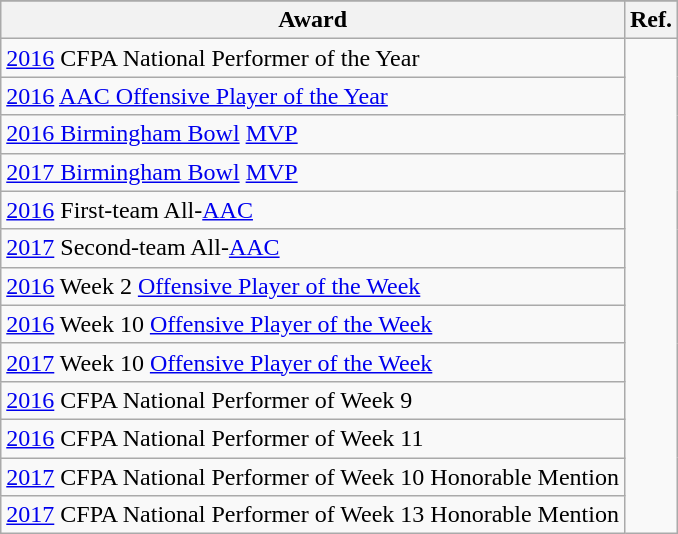<table class="wikitable">
<tr>
</tr>
<tr>
<th>Award</th>
<th>Ref.</th>
</tr>
<tr>
<td><a href='#'>2016</a> CFPA National Performer of the Year</td>
</tr>
<tr>
<td><a href='#'>2016</a> <a href='#'>AAC Offensive Player of the Year</a></td>
</tr>
<tr>
<td><a href='#'>2016 Birmingham Bowl</a> <a href='#'>MVP</a></td>
</tr>
<tr>
<td><a href='#'>2017 Birmingham Bowl</a> <a href='#'>MVP</a></td>
</tr>
<tr>
<td><a href='#'>2016</a> First-team All-<a href='#'>AAC</a></td>
</tr>
<tr>
<td><a href='#'>2017</a> Second-team All-<a href='#'>AAC</a></td>
</tr>
<tr>
<td><a href='#'>2016</a> Week 2 <a href='#'>Offensive Player of the Week</a></td>
</tr>
<tr>
<td><a href='#'>2016</a> Week 10 <a href='#'>Offensive Player of the Week</a></td>
</tr>
<tr>
<td><a href='#'>2017</a> Week 10 <a href='#'>Offensive Player of the Week</a></td>
</tr>
<tr>
<td><a href='#'>2016</a> CFPA National Performer of Week 9</td>
</tr>
<tr>
<td><a href='#'>2016</a> CFPA National Performer of Week 11</td>
</tr>
<tr>
<td><a href='#'>2017</a> CFPA National Performer of Week 10 Honorable Mention</td>
</tr>
<tr>
<td><a href='#'>2017</a> CFPA National Performer of Week 13 Honorable Mention</td>
</tr>
</table>
